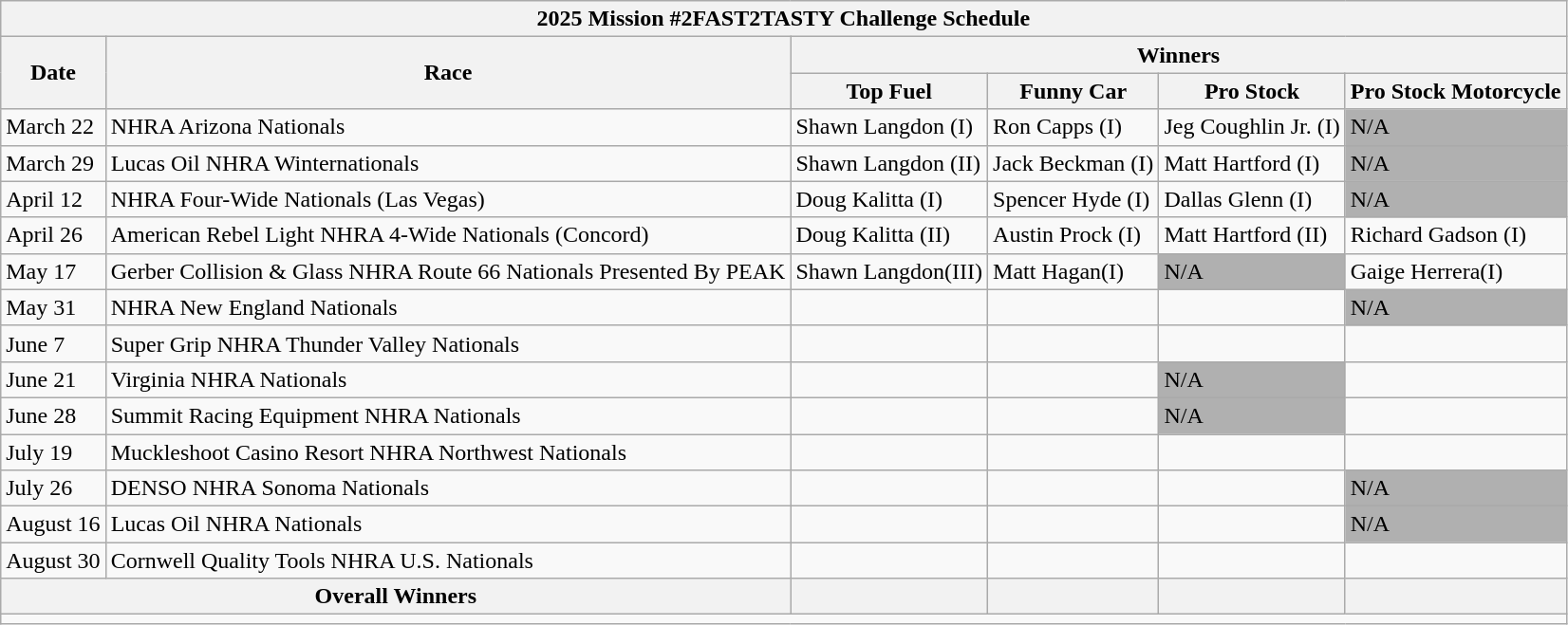<table class="wikitable">
<tr>
<th colspan="6">2025 Mission #2FAST2TASTY Challenge Schedule</th>
</tr>
<tr>
<th rowspan="2">Date</th>
<th rowspan="2">Race</th>
<th colspan="4">Winners</th>
</tr>
<tr>
<th>Top Fuel</th>
<th>Funny Car</th>
<th>Pro Stock</th>
<th>Pro Stock Motorcycle</th>
</tr>
<tr>
<td>March 22</td>
<td>NHRA Arizona Nationals</td>
<td>Shawn Langdon (I)</td>
<td>Ron Capps (I)</td>
<td>Jeg Coughlin Jr. (I)</td>
<td style="background:#b0b0b0;">N/A</td>
</tr>
<tr>
<td>March 29</td>
<td>Lucas Oil NHRA Winternationals</td>
<td>Shawn Langdon (II)</td>
<td>Jack Beckman (I)</td>
<td>Matt Hartford (I)</td>
<td style="background:#b0b0b0;">N/A</td>
</tr>
<tr>
<td>April 12</td>
<td>NHRA Four-Wide Nationals (Las Vegas)</td>
<td>Doug Kalitta (I)</td>
<td>Spencer Hyde (I)</td>
<td>Dallas Glenn (I)</td>
<td style="background:#b0b0b0;">N/A</td>
</tr>
<tr>
<td>April 26</td>
<td>American Rebel Light NHRA 4-Wide Nationals (Concord)</td>
<td>Doug Kalitta (II)</td>
<td>Austin Prock (I)</td>
<td>Matt Hartford (II)</td>
<td>Richard Gadson (I)</td>
</tr>
<tr>
<td>May 17</td>
<td>Gerber Collision & Glass NHRA Route 66 Nationals Presented By PEAK</td>
<td>Shawn Langdon(III)</td>
<td>Matt Hagan(I)</td>
<td style="background:#b0b0b0;">N/A</td>
<td>Gaige Herrera(I)</td>
</tr>
<tr>
<td>May 31</td>
<td>NHRA New England Nationals</td>
<td></td>
<td></td>
<td></td>
<td style="background:#b0b0b0;">N/A</td>
</tr>
<tr>
<td>June 7</td>
<td>Super Grip NHRA Thunder Valley Nationals</td>
<td></td>
<td></td>
<td></td>
<td></td>
</tr>
<tr>
<td>June 21</td>
<td>Virginia NHRA Nationals</td>
<td></td>
<td></td>
<td style="background:#b0b0b0;">N/A</td>
<td></td>
</tr>
<tr>
<td>June 28</td>
<td>Summit Racing Equipment NHRA Nationals</td>
<td></td>
<td></td>
<td style="background:#b0b0b0;">N/A</td>
<td></td>
</tr>
<tr>
<td>July 19</td>
<td>Muckleshoot Casino Resort NHRA Northwest Nationals</td>
<td></td>
<td></td>
<td></td>
<td></td>
</tr>
<tr>
<td>July 26</td>
<td>DENSO NHRA Sonoma Nationals</td>
<td></td>
<td></td>
<td></td>
<td style="background:#b0b0b0;">N/A</td>
</tr>
<tr>
<td>August 16</td>
<td>Lucas Oil NHRA Nationals</td>
<td></td>
<td></td>
<td></td>
<td style="background:#b0b0b0;">N/A</td>
</tr>
<tr>
<td>August 30</td>
<td>Cornwell Quality Tools NHRA U.S. Nationals</td>
<td></td>
<td></td>
<td></td>
<td></td>
</tr>
<tr>
<th align="center" colspan="2">Overall Winners</th>
<th></th>
<th></th>
<th></th>
<th></th>
</tr>
<tr>
<td align="center" colspan="6" style="font-size: 10pt"></td>
</tr>
</table>
